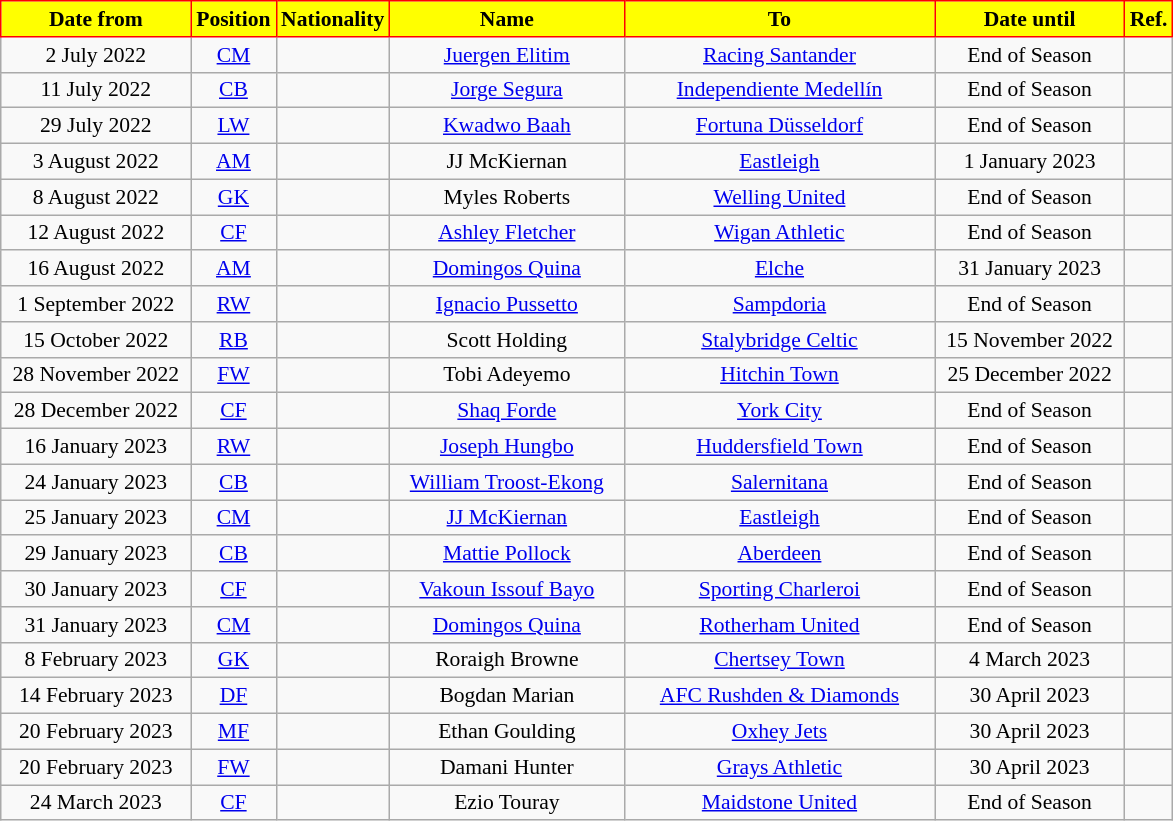<table class="wikitable"  style="text-align:center; font-size:90%; ">
<tr>
<th style="background:#FFFF00; color:black; border:1px solid red; width:120px;">Date from</th>
<th style="background:#FFFF00; color:black; border:1px solid red; width:50px;">Position</th>
<th style="background:#FFFF00; color:black; border:1px solid red; width:50px;">Nationality</th>
<th style="background:#FFFF00; color:black; border:1px solid red; width:150px;">Name</th>
<th style="background:#FFFF00; color:black; border:1px solid red; width:200px;">To</th>
<th style="background:#FFFF00; color:black; border:1px solid red; width:120px;">Date until</th>
<th style="background:#FFFF00; color:black; border:1px solid red; width:25px;">Ref.</th>
</tr>
<tr>
<td>2 July 2022</td>
<td><a href='#'>CM</a></td>
<td></td>
<td><a href='#'>Juergen Elitim</a></td>
<td> <a href='#'>Racing Santander</a></td>
<td>End of Season</td>
<td></td>
</tr>
<tr>
<td>11 July 2022</td>
<td><a href='#'>CB</a></td>
<td></td>
<td><a href='#'>Jorge Segura</a></td>
<td> <a href='#'>Independiente Medellín</a></td>
<td>End of Season</td>
<td></td>
</tr>
<tr>
<td>29 July 2022</td>
<td><a href='#'>LW</a></td>
<td></td>
<td><a href='#'>Kwadwo Baah</a></td>
<td> <a href='#'>Fortuna Düsseldorf</a></td>
<td>End of Season</td>
<td></td>
</tr>
<tr>
<td>3 August 2022</td>
<td><a href='#'>AM</a></td>
<td></td>
<td>JJ McKiernan</td>
<td> <a href='#'>Eastleigh</a></td>
<td>1 January 2023</td>
<td></td>
</tr>
<tr>
<td>8 August 2022</td>
<td><a href='#'>GK</a></td>
<td></td>
<td>Myles Roberts</td>
<td> <a href='#'>Welling United</a></td>
<td>End of Season</td>
<td></td>
</tr>
<tr>
<td>12 August 2022</td>
<td><a href='#'>CF</a></td>
<td></td>
<td><a href='#'>Ashley Fletcher</a></td>
<td> <a href='#'>Wigan Athletic</a></td>
<td>End of Season</td>
<td></td>
</tr>
<tr>
<td>16 August 2022</td>
<td><a href='#'>AM</a></td>
<td></td>
<td><a href='#'>Domingos Quina</a></td>
<td> <a href='#'>Elche</a></td>
<td>31 January 2023</td>
<td></td>
</tr>
<tr>
<td>1 September 2022</td>
<td><a href='#'>RW</a></td>
<td></td>
<td><a href='#'>Ignacio Pussetto</a></td>
<td> <a href='#'>Sampdoria</a></td>
<td>End of Season</td>
<td></td>
</tr>
<tr>
<td>15 October 2022</td>
<td><a href='#'>RB</a></td>
<td></td>
<td>Scott Holding</td>
<td> <a href='#'>Stalybridge Celtic</a></td>
<td>15 November 2022</td>
<td></td>
</tr>
<tr>
<td>28 November 2022</td>
<td><a href='#'>FW</a></td>
<td></td>
<td>Tobi Adeyemo</td>
<td> <a href='#'>Hitchin Town</a></td>
<td>25 December 2022</td>
<td></td>
</tr>
<tr>
<td>28 December 2022</td>
<td><a href='#'>CF</a></td>
<td></td>
<td><a href='#'>Shaq Forde</a></td>
<td> <a href='#'>York City</a></td>
<td>End of Season</td>
<td></td>
</tr>
<tr>
<td>16 January 2023</td>
<td><a href='#'>RW</a></td>
<td></td>
<td><a href='#'>Joseph Hungbo</a></td>
<td> <a href='#'>Huddersfield Town</a></td>
<td>End of Season</td>
<td></td>
</tr>
<tr>
<td>24 January 2023</td>
<td><a href='#'>CB</a></td>
<td></td>
<td><a href='#'>William Troost-Ekong</a></td>
<td> <a href='#'>Salernitana</a></td>
<td>End of Season</td>
<td></td>
</tr>
<tr>
<td>25 January 2023</td>
<td><a href='#'>CM</a></td>
<td></td>
<td><a href='#'>JJ McKiernan</a></td>
<td> <a href='#'>Eastleigh</a></td>
<td>End of Season</td>
<td></td>
</tr>
<tr>
<td>29 January 2023</td>
<td><a href='#'>CB</a></td>
<td></td>
<td><a href='#'>Mattie Pollock</a></td>
<td> <a href='#'>Aberdeen</a></td>
<td>End of Season</td>
<td></td>
</tr>
<tr>
<td>30 January 2023</td>
<td><a href='#'>CF</a></td>
<td></td>
<td><a href='#'>Vakoun Issouf Bayo</a></td>
<td> <a href='#'>Sporting Charleroi</a></td>
<td>End of Season</td>
<td></td>
</tr>
<tr>
<td>31 January 2023</td>
<td><a href='#'>CM</a></td>
<td></td>
<td><a href='#'>Domingos Quina</a></td>
<td> <a href='#'>Rotherham United</a></td>
<td>End of Season</td>
<td></td>
</tr>
<tr>
<td>8 February 2023</td>
<td><a href='#'>GK</a></td>
<td></td>
<td>Roraigh Browne</td>
<td> <a href='#'>Chertsey Town</a></td>
<td>4 March 2023</td>
<td></td>
</tr>
<tr>
<td>14 February 2023</td>
<td><a href='#'>DF</a></td>
<td></td>
<td>Bogdan Marian</td>
<td> <a href='#'>AFC Rushden & Diamonds</a></td>
<td>30 April 2023</td>
<td></td>
</tr>
<tr>
<td>20 February 2023</td>
<td><a href='#'>MF</a></td>
<td></td>
<td>Ethan Goulding</td>
<td> <a href='#'>Oxhey Jets</a></td>
<td>30 April 2023</td>
<td></td>
</tr>
<tr>
<td>20 February 2023</td>
<td><a href='#'>FW</a></td>
<td></td>
<td>Damani Hunter</td>
<td> <a href='#'>Grays Athletic</a></td>
<td>30 April 2023</td>
<td></td>
</tr>
<tr>
<td>24 March 2023</td>
<td><a href='#'>CF</a></td>
<td></td>
<td>Ezio Touray</td>
<td> <a href='#'>Maidstone United</a></td>
<td>End of Season</td>
<td></td>
</tr>
</table>
